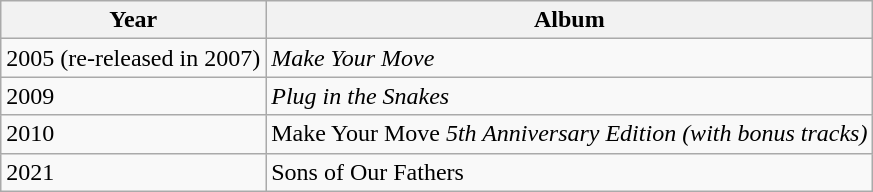<table class="wikitable">
<tr>
<th>Year</th>
<th>Album</th>
</tr>
<tr>
<td>2005 (re-released in 2007)</td>
<td><em>Make Your Move</em></td>
</tr>
<tr>
<td>2009</td>
<td><em>Plug in the Snakes</em></td>
</tr>
<tr>
<td>2010</td>
<td>Make Your Move<em> 5th Anniversary Edition (with bonus tracks)</td>
</tr>
<tr>
<td>2021</td>
<td></em>Sons of Our Fathers<em></td>
</tr>
</table>
